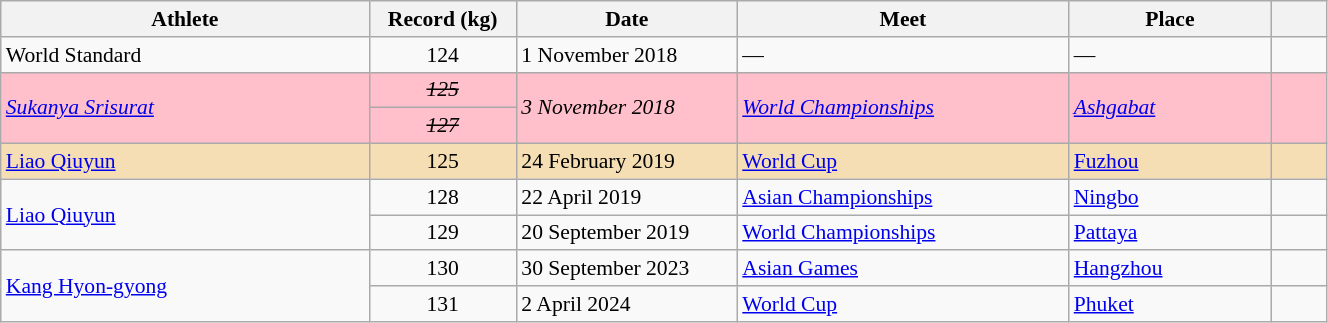<table class="wikitable" style="font-size:90%; width: 70%;">
<tr>
<th width=20%>Athlete</th>
<th width=8%>Record (kg)</th>
<th width=12%>Date</th>
<th width=18%>Meet</th>
<th width=11%>Place</th>
<th width=3%></th>
</tr>
<tr>
<td>World Standard</td>
<td align=center>124</td>
<td>1 November 2018</td>
<td>—</td>
<td>—</td>
<td></td>
</tr>
<tr bgcolor=pink>
<td rowspan=2><em> <a href='#'>Sukanya Srisurat</a></em> </td>
<td align=center><em><s>125</s></em></td>
<td rowspan=2><em>3 November 2018</em></td>
<td rowspan=2><em><a href='#'>World Championships</a></em></td>
<td rowspan=2><em><a href='#'>Ashgabat</a></em></td>
<td rowspan=2></td>
</tr>
<tr bgcolor=pink>
<td align=center><em><s>127</s></em></td>
</tr>
<tr bgcolor=Wheat>
<td> <a href='#'>Liao Qiuyun</a> </td>
<td align=center>125</td>
<td>24 February 2019</td>
<td><a href='#'>World Cup</a></td>
<td><a href='#'>Fuzhou</a></td>
<td></td>
</tr>
<tr>
<td rowspan=2> <a href='#'>Liao Qiuyun</a></td>
<td align=center>128</td>
<td>22 April 2019</td>
<td><a href='#'>Asian Championships</a></td>
<td><a href='#'>Ningbo</a></td>
<td></td>
</tr>
<tr>
<td align=center>129</td>
<td>20 September 2019</td>
<td><a href='#'>World Championships</a></td>
<td><a href='#'>Pattaya</a></td>
<td></td>
</tr>
<tr>
<td rowspan=2> <a href='#'>Kang Hyon-gyong</a></td>
<td align=center>130</td>
<td>30 September 2023</td>
<td><a href='#'>Asian Games</a></td>
<td><a href='#'>Hangzhou</a></td>
<td></td>
</tr>
<tr>
<td align=center>131</td>
<td>2 April 2024</td>
<td><a href='#'>World Cup</a></td>
<td><a href='#'>Phuket</a></td>
<td></td>
</tr>
</table>
